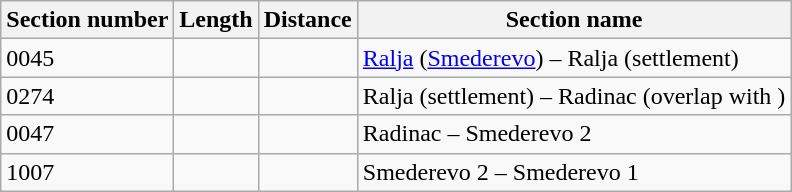<table class="wikitable">
<tr>
<th>Section number</th>
<th>Length</th>
<th>Distance</th>
<th>Section name</th>
</tr>
<tr>
<td>0045</td>
<td></td>
<td></td>
<td><a href='#'>Ralja</a> (<a href='#'>Smederevo</a>) – Ralja (settlement)</td>
</tr>
<tr>
<td>0274</td>
<td></td>
<td></td>
<td>Ralja (settlement) – Radinac (overlap with )</td>
</tr>
<tr>
<td>0047</td>
<td></td>
<td></td>
<td>Radinac – Smederevo 2</td>
</tr>
<tr>
<td>1007</td>
<td></td>
<td></td>
<td>Smederevo 2 – Smederevo 1</td>
</tr>
</table>
